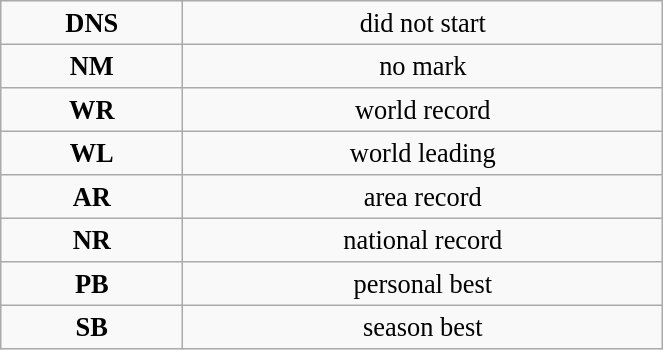<table class="wikitable" style=" text-align:center; font-size:110%;" width="35%">
<tr>
<td><strong>DNS</strong></td>
<td>did not start</td>
</tr>
<tr>
<td><strong>NM</strong></td>
<td>no mark</td>
</tr>
<tr>
<td><strong>WR</strong></td>
<td>world record</td>
</tr>
<tr>
<td><strong>WL</strong></td>
<td>world leading</td>
</tr>
<tr>
<td><strong>AR</strong></td>
<td>area record</td>
</tr>
<tr>
<td><strong>NR</strong></td>
<td>national record</td>
</tr>
<tr>
<td><strong>PB</strong></td>
<td>personal best</td>
</tr>
<tr>
<td><strong>SB</strong></td>
<td>season best</td>
</tr>
</table>
